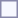<table style="border:1px solid #8888aa; background-color:#f7f8ff; padding:5px; font-size:95%; margin: 0px 12px 12px 0px;">
</table>
